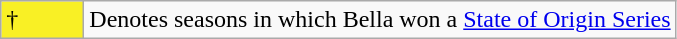<table class="wikitable">
<tr>
<td style="background:#f9f025; width:3em;">†</td>
<td>Denotes seasons in which Bella won a <a href='#'>State of Origin Series</a></td>
</tr>
</table>
